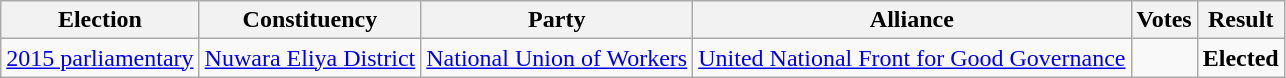<table class="wikitable" style="text-align:left;">
<tr>
<th scope=col>Election</th>
<th scope=col>Constituency</th>
<th scope=col>Party</th>
<th scope=col>Alliance</th>
<th scope=col>Votes</th>
<th scope=col>Result</th>
</tr>
<tr>
<td><a href='#'>2015 parliamentary</a></td>
<td><a href='#'>Nuwara Eliya District</a></td>
<td><a href='#'>National Union of Workers</a></td>
<td><a href='#'>United National Front for Good Governance</a></td>
<td align=right></td>
<td><strong>Elected</strong></td>
</tr>
</table>
